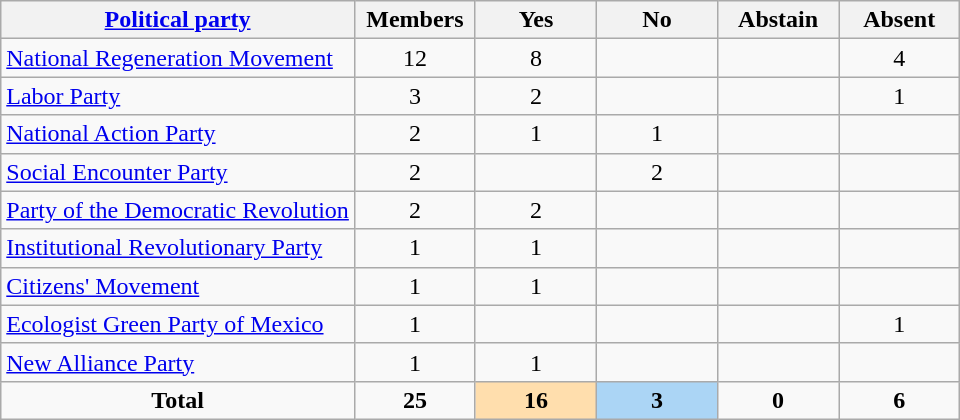<table class="wikitable">
<tr>
<th><a href='#'>Political party</a></th>
<th style="width:55pt;">Members</th>
<th style="width:55pt;">Yes</th>
<th style="width:55pt;">No</th>
<th style="width:55pt;">Abstain</th>
<th style="width:55pt;">Absent</th>
</tr>
<tr>
<td align="left"> <a href='#'>National Regeneration Movement</a></td>
<td style="text-align:center;">12</td>
<td style="text-align:center;">8</td>
<td style="text-align:center;"></td>
<td style="text-align:center;"></td>
<td style="text-align:center;">4</td>
</tr>
<tr>
<td align="left"> <a href='#'>Labor Party</a></td>
<td style="text-align:center;">3</td>
<td style="text-align:center;">2</td>
<td style="text-align:center;"></td>
<td style="text-align:center;"></td>
<td style="text-align:center;">1</td>
</tr>
<tr>
<td align="left"> <a href='#'>National Action Party</a></td>
<td style="text-align:center;">2</td>
<td style="text-align:center;">1</td>
<td style="text-align:center;">1</td>
<td style="text-align:center;"></td>
<td style="text-align:center;"></td>
</tr>
<tr>
<td align="left"> <a href='#'>Social Encounter Party</a></td>
<td style="text-align:center;">2</td>
<td style="text-align:center;"></td>
<td style="text-align:center;">2</td>
<td style="text-align:center;"></td>
<td style="text-align:center;"></td>
</tr>
<tr>
<td align="left"> <a href='#'>Party of the Democratic Revolution</a></td>
<td style="text-align:center;">2</td>
<td style="text-align:center;">2</td>
<td style="text-align:center;"></td>
<td style="text-align:center;"></td>
<td style="text-align:center;"></td>
</tr>
<tr>
<td align="left"> <a href='#'>Institutional Revolutionary Party</a></td>
<td style="text-align:center;">1</td>
<td style="text-align:center;">1</td>
<td style="text-align:center;"></td>
<td style="text-align:center;"></td>
<td style="text-align:center;"></td>
</tr>
<tr>
<td align="left"> <a href='#'>Citizens' Movement</a></td>
<td style="text-align:center;">1</td>
<td style="text-align:center;">1</td>
<td style="text-align:center;"></td>
<td style="text-align:center;"></td>
<td style="text-align:center;"></td>
</tr>
<tr>
<td align="left"> <a href='#'>Ecologist Green Party of Mexico</a></td>
<td style="text-align:center;">1</td>
<td style="text-align:center;"></td>
<td style="text-align:center;"></td>
<td style="text-align:center;"></td>
<td style="text-align:center;">1</td>
</tr>
<tr>
<td align="left"> <a href='#'>New Alliance Party</a></td>
<td style="text-align:center;">1</td>
<td style="text-align:center;">1</td>
<td style="text-align:center;"></td>
<td style="text-align:center;"></td>
<td style="text-align:center;"></td>
</tr>
<tr>
<td style="text-align:center;"><strong>Total</strong></td>
<td style="text-align:center;"><strong>25</strong></td>
<th style="background:#ffdead;"><strong>16</strong></th>
<th style="background:#abd5f5;"><strong>3</strong></th>
<td style="text-align:center;"><strong>0</strong></td>
<td style="text-align:center;"><strong>6</strong></td>
</tr>
</table>
